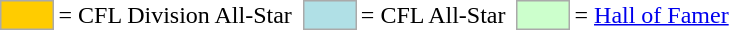<table>
<tr>
<td style="background-color:#FFCC00; border:1px solid #aaaaaa; width:2em;"></td>
<td>= CFL Division All-Star</td>
<td></td>
<td style="background-color:#B0E0E6; border:1px solid #aaaaaa; width:2em;"></td>
<td>= CFL All-Star</td>
<td></td>
<td style="background-color:#CCFFCC; border:1px solid #aaaaaa; width:2em;"></td>
<td>= <a href='#'>Hall of Famer</a></td>
</tr>
</table>
